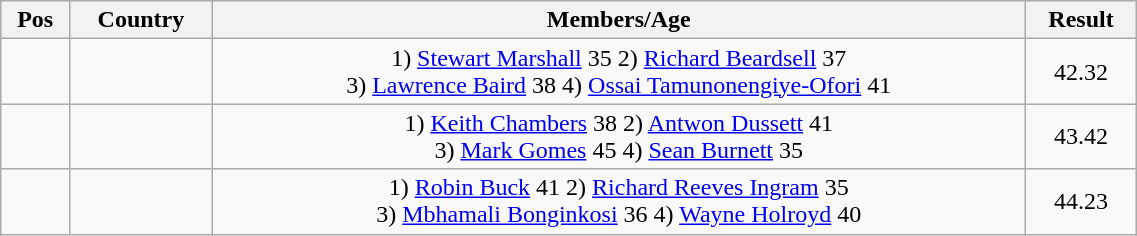<table class="wikitable"  style="text-align:center; width:60%;">
<tr>
<th>Pos</th>
<th>Country</th>
<th>Members/Age</th>
<th>Result</th>
</tr>
<tr>
<td align=center></td>
<td align=left></td>
<td>1) <a href='#'>Stewart Marshall</a> 35 2) <a href='#'>Richard Beardsell</a> 37<br>3) <a href='#'>Lawrence Baird</a> 38 4) <a href='#'>Ossai Tamunonengiye-Ofori</a> 41</td>
<td>42.32</td>
</tr>
<tr>
<td align=center></td>
<td align=left></td>
<td>1) <a href='#'>Keith Chambers</a> 38 2) <a href='#'>Antwon Dussett</a> 41<br>3) <a href='#'>Mark Gomes</a> 45 4) <a href='#'>Sean Burnett</a> 35</td>
<td>43.42</td>
</tr>
<tr>
<td align=center></td>
<td align=left></td>
<td>1) <a href='#'>Robin Buck</a> 41 2) <a href='#'>Richard Reeves Ingram</a> 35<br>3) <a href='#'>Mbhamali Bonginkosi</a> 36 4) <a href='#'>Wayne Holroyd</a> 40</td>
<td>44.23</td>
</tr>
</table>
